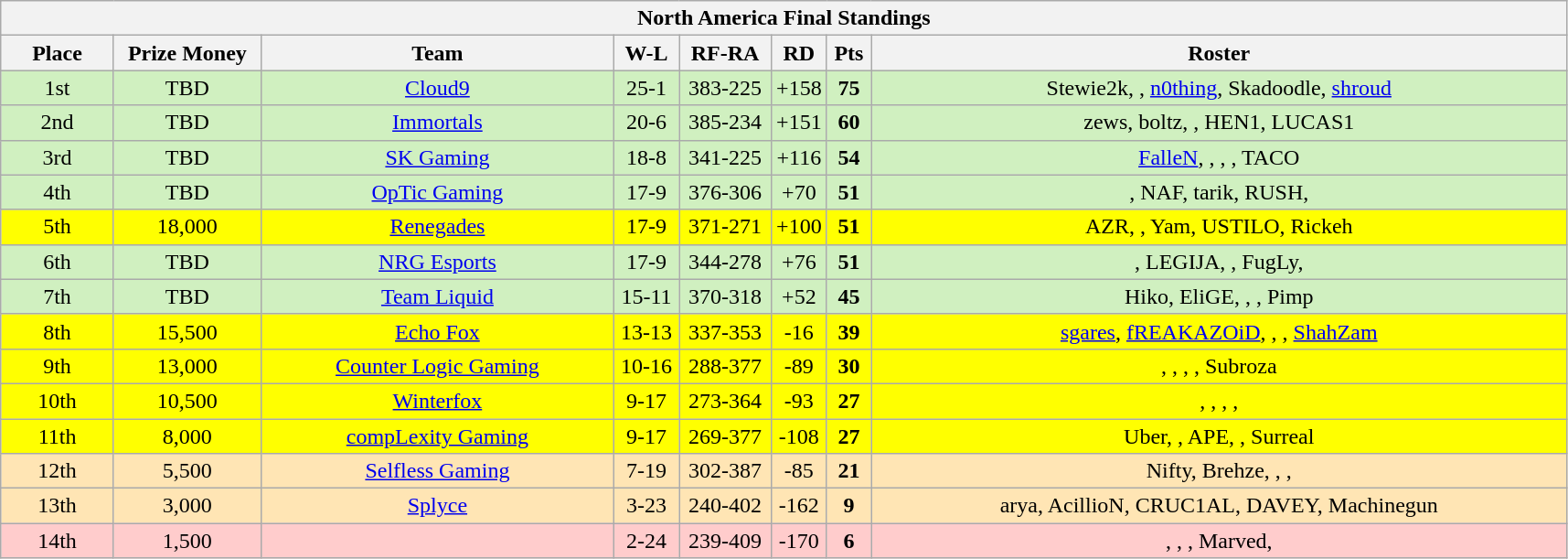<table class="wikitable" style="text-align: center;">
<tr>
<th colspan=8>North America Final Standings</th>
</tr>
<tr>
<th width="75px">Place</th>
<th width="100">Prize Money</th>
<th width="250">Team</th>
<th width="40px">W-L</th>
<th width="60px">RF-RA</th>
<th width="30px">RD</th>
<th width="25px">Pts</th>
<th width="500px">Roster</th>
</tr>
<tr style="background: #D0F0C0;">
<td>1st</td>
<td>TBD</td>
<td><a href='#'>Cloud9</a></td>
<td>25-1</td>
<td>383-225</td>
<td>+158</td>
<td><strong>75</strong></td>
<td>Stewie2k, , <a href='#'>n0thing</a>, Skadoodle, <a href='#'>shroud</a></td>
</tr>
<tr style="background: #D0F0C0;">
<td>2nd</td>
<td>TBD</td>
<td><a href='#'>Immortals</a></td>
<td>20-6</td>
<td>385-234</td>
<td>+151</td>
<td><strong>60</strong></td>
<td>zews, boltz, , HEN1, LUCAS1</td>
</tr>
<tr style="background: #D0F0C0;">
<td>3rd</td>
<td>TBD</td>
<td><a href='#'>SK Gaming</a></td>
<td>18-8</td>
<td>341-225</td>
<td>+116</td>
<td><strong>54</strong></td>
<td><a href='#'>FalleN</a>, , , , TACO</td>
</tr>
<tr style="background: #D0F0C0;">
<td>4th</td>
<td>TBD</td>
<td><a href='#'>OpTic Gaming</a></td>
<td>17-9</td>
<td>376-306</td>
<td>+70</td>
<td><strong>51</strong></td>
<td>, NAF, tarik, RUSH, </td>
</tr>
<tr style="background: #FFFF00;">
<td>5th</td>
<td>18,000</td>
<td><a href='#'>Renegades</a></td>
<td>17-9</td>
<td>371-271</td>
<td>+100</td>
<td><strong>51</strong></td>
<td>AZR, , Yam, USTILO, Rickeh</td>
</tr>
<tr style="background: #D0F0C0;">
<td>6th</td>
<td>TBD</td>
<td><a href='#'>NRG Esports</a></td>
<td>17-9</td>
<td>344-278</td>
<td>+76</td>
<td><strong>51</strong></td>
<td>, LEGIJA, , FugLy, </td>
</tr>
<tr style="background: #D0F0C0;">
<td>7th</td>
<td>TBD</td>
<td><a href='#'>Team Liquid</a></td>
<td>15-11</td>
<td>370-318</td>
<td>+52</td>
<td><strong>45</strong></td>
<td>Hiko, EliGE, , , Pimp</td>
</tr>
<tr style="background: #FFFF00;">
<td>8th</td>
<td>15,500</td>
<td><a href='#'>Echo Fox</a></td>
<td>13-13</td>
<td>337-353</td>
<td>-16</td>
<td><strong>39</strong></td>
<td><a href='#'>sgares</a>, <a href='#'>fREAKAZOiD</a>, , , <a href='#'>ShahZam</a></td>
</tr>
<tr style="background: #FFFF00;">
<td>9th</td>
<td>13,000</td>
<td><a href='#'>Counter Logic Gaming</a></td>
<td>10-16</td>
<td>288-377</td>
<td>-89</td>
<td><strong>30</strong></td>
<td>, , , , Subroza</td>
</tr>
<tr style="background: #FFFF00;">
<td>10th</td>
<td>10,500</td>
<td><a href='#'>Winterfox</a></td>
<td>9-17</td>
<td>273-364</td>
<td>-93</td>
<td><strong>27</strong></td>
<td>, , , , </td>
</tr>
<tr style="background: #FFFF00;">
<td>11th</td>
<td>8,000</td>
<td><a href='#'>compLexity Gaming</a></td>
<td>9-17</td>
<td>269-377</td>
<td>-108</td>
<td><strong>27</strong></td>
<td>Uber, , APE, , Surreal</td>
</tr>
<tr style="background: #FFE5B4;">
<td>12th</td>
<td>5,500</td>
<td><a href='#'>Selfless Gaming</a></td>
<td>7-19</td>
<td>302-387</td>
<td>-85</td>
<td><strong>21</strong></td>
<td>Nifty, Brehze, , , </td>
</tr>
<tr style="background: #FFE5B4;">
<td>13th</td>
<td>3,000</td>
<td><a href='#'>Splyce</a></td>
<td>3-23</td>
<td>240-402</td>
<td>-162</td>
<td><strong>9</strong></td>
<td>arya, AcillioN, CRUC1AL, DAVEY, Machinegun</td>
</tr>
<tr style="background: #FFCCCC;">
<td>14th</td>
<td>1,500</td>
<td></td>
<td>2-24</td>
<td>239-409</td>
<td>-170</td>
<td><strong>6</strong></td>
<td>, , , Marved, </td>
</tr>
</table>
